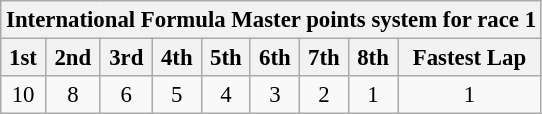<table class="wikitable" style="font-size:95%; text-align:center">
<tr>
<th colspan="9">International Formula Master points system for race 1</th>
</tr>
<tr>
<th>1st</th>
<th>2nd</th>
<th>3rd</th>
<th>4th</th>
<th>5th</th>
<th>6th</th>
<th>7th</th>
<th>8th</th>
<th>Fastest Lap</th>
</tr>
<tr>
<td>10</td>
<td>8</td>
<td>6</td>
<td>5</td>
<td>4</td>
<td>3</td>
<td>2</td>
<td>1</td>
<td>1</td>
</tr>
</table>
